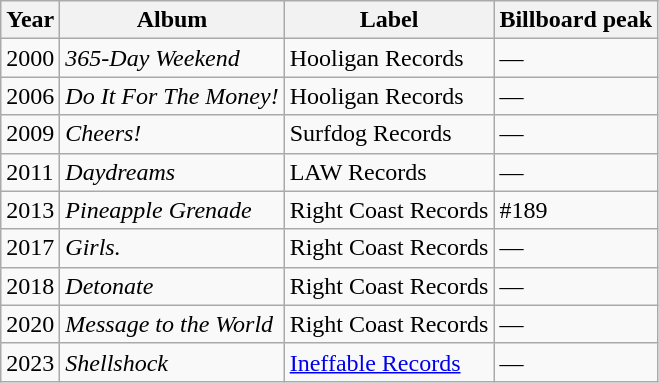<table class="wikitable">
<tr>
<th>Year</th>
<th>Album</th>
<th>Label</th>
<th>Billboard peak</th>
</tr>
<tr>
<td>2000</td>
<td><em>365-Day Weekend</em></td>
<td>Hooligan Records</td>
<td>—</td>
</tr>
<tr>
<td>2006</td>
<td><em>Do It For The Money!</em></td>
<td>Hooligan Records</td>
<td>—</td>
</tr>
<tr>
<td>2009</td>
<td><em>Cheers!</em></td>
<td>Surfdog Records</td>
<td>—</td>
</tr>
<tr>
<td>2011</td>
<td><em>Daydreams</em></td>
<td>LAW Records</td>
<td>—</td>
</tr>
<tr>
<td>2013</td>
<td><em>Pineapple Grenade</em></td>
<td>Right Coast Records</td>
<td>#189</td>
</tr>
<tr>
<td>2017</td>
<td><em>Girls.</em></td>
<td>Right Coast Records</td>
<td>—</td>
</tr>
<tr>
<td>2018</td>
<td><em>Detonate</em></td>
<td>Right Coast Records</td>
<td>—</td>
</tr>
<tr>
<td>2020</td>
<td><em>Message to the World</em></td>
<td>Right Coast Records</td>
<td>—</td>
</tr>
<tr>
<td>2023</td>
<td><em>Shellshock</em></td>
<td><a href='#'>Ineffable Records</a></td>
<td>—</td>
</tr>
</table>
